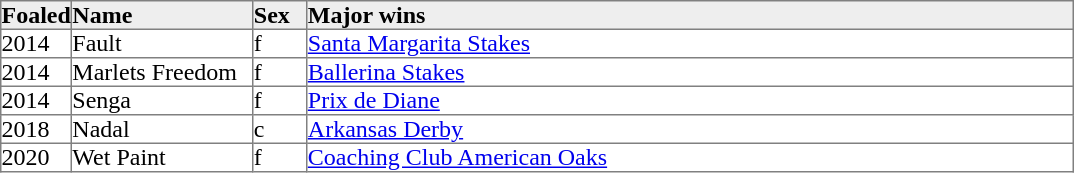<table border="1" cellpadding="0" style="border-collapse: collapse">
<tr style="background:#eee;">
<td style="width:35px;"><strong>Foaled</strong></td>
<td style="width:120px;"><strong>Name</strong></td>
<td style="width:35px;"><strong>Sex</strong></td>
<td style="width:510px;"><strong>Major wins</strong></td>
</tr>
<tr>
<td>2014</td>
<td>Fault</td>
<td>f</td>
<td><a href='#'>Santa Margarita Stakes</a></td>
</tr>
<tr>
<td>2014</td>
<td>Marlets Freedom</td>
<td>f</td>
<td><a href='#'>Ballerina Stakes</a></td>
</tr>
<tr>
<td>2014</td>
<td>Senga</td>
<td>f</td>
<td><a href='#'>Prix de Diane</a></td>
</tr>
<tr>
<td>2018</td>
<td>Nadal</td>
<td>c</td>
<td><a href='#'>Arkansas Derby</a></td>
</tr>
<tr>
<td>2020</td>
<td>Wet Paint</td>
<td>f</td>
<td><a href='#'>Coaching Club American Oaks</a></td>
</tr>
</table>
